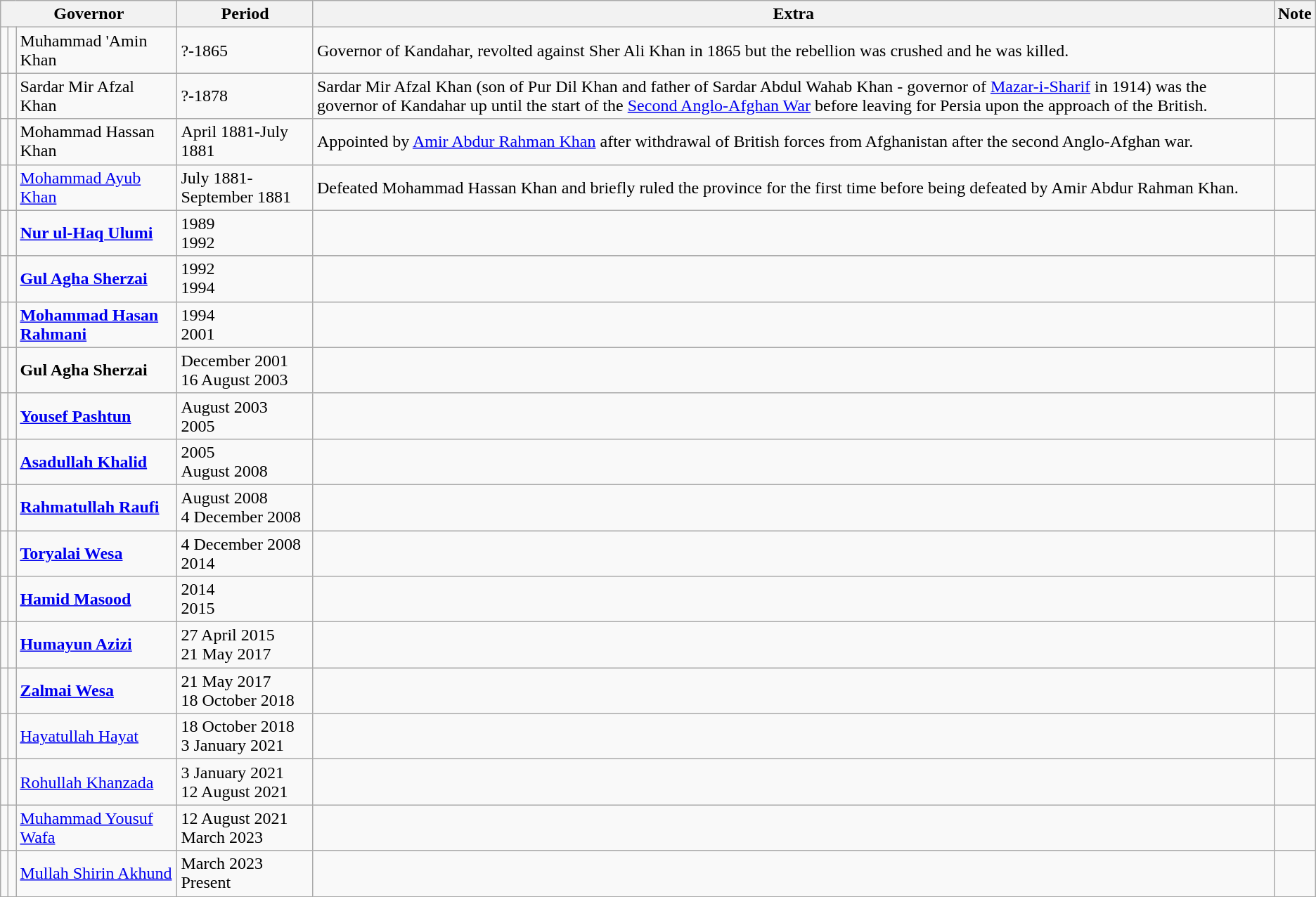<table class="wikitable">
<tr>
<th colspan="3">Governor</th>
<th>Period</th>
<th>Extra</th>
<th>Note</th>
</tr>
<tr>
<td></td>
<td></td>
<td>Muhammad 'Amin Khan</td>
<td>?-1865</td>
<td>Governor of Kandahar, revolted against Sher Ali Khan in 1865 but the rebellion was crushed and he was killed.</td>
<td></td>
</tr>
<tr>
<td></td>
<td></td>
<td>Sardar Mir Afzal Khan</td>
<td>?-1878</td>
<td>Sardar Mir Afzal Khan (son of Pur Dil Khan and father of Sardar Abdul Wahab Khan - governor of <a href='#'>Mazar-i-Sharif</a> in 1914) was the governor of Kandahar up until the start of the <a href='#'>Second Anglo-Afghan War</a> before leaving for Persia upon the approach of the British.</td>
<td></td>
</tr>
<tr>
<td></td>
<td></td>
<td>Mohammad Hassan Khan</td>
<td>April 1881-July 1881</td>
<td>Appointed by <a href='#'>Amir Abdur Rahman Khan</a> after withdrawal of British forces from Afghanistan after the second Anglo-Afghan war.</td>
<td></td>
</tr>
<tr>
<td></td>
<td></td>
<td><a href='#'>Mohammad Ayub Khan</a></td>
<td>July 1881-September 1881</td>
<td>Defeated Mohammad Hassan Khan and briefly ruled the province for the first time before being defeated by Amir Abdur Rahman Khan.</td>
<td></td>
</tr>
<tr>
<td></td>
<td></td>
<td><strong><a href='#'>Nur ul-Haq Ulumi</a></strong></td>
<td>1989<br>1992</td>
<td></td>
<td></td>
</tr>
<tr>
<td></td>
<td></td>
<td><strong><a href='#'>Gul Agha Sherzai</a></strong></td>
<td>1992<br>1994</td>
<td></td>
<td></td>
</tr>
<tr>
<td></td>
<td></td>
<td><strong><a href='#'>Mohammad Hasan Rahmani</a></strong></td>
<td>1994<br>2001</td>
<td></td>
<td></td>
</tr>
<tr>
<td></td>
<td></td>
<td><strong>Gul Agha Sherzai</strong></td>
<td>December 2001<br>16 August 2003</td>
<td></td>
<td></td>
</tr>
<tr>
<td></td>
<td></td>
<td><strong><a href='#'>Yousef Pashtun</a></strong></td>
<td>August 2003<br>2005</td>
<td></td>
<td></td>
</tr>
<tr>
<td></td>
<td></td>
<td><strong><a href='#'>Asadullah Khalid</a></strong></td>
<td>2005<br>August 2008</td>
<td></td>
<td></td>
</tr>
<tr>
<td></td>
<td></td>
<td><strong><a href='#'>Rahmatullah Raufi</a></strong></td>
<td>August 2008<br>4 December 2008</td>
<td></td>
<td></td>
</tr>
<tr>
<td></td>
<td></td>
<td><strong><a href='#'>Toryalai Wesa</a></strong></td>
<td>4 December 2008<br>2014</td>
<td></td>
<td></td>
</tr>
<tr>
<td></td>
<td></td>
<td><strong><a href='#'>Hamid Masood</a></strong></td>
<td>2014<br>2015</td>
<td></td>
<td></td>
</tr>
<tr>
<td></td>
<td></td>
<td><strong><a href='#'>Humayun Azizi</a></strong></td>
<td>27 April 2015<br>21 May 2017</td>
<td></td>
<td></td>
</tr>
<tr>
<td></td>
<td></td>
<td><strong><a href='#'>Zalmai Wesa</a></strong></td>
<td>21 May 2017<br>18 October 2018</td>
<td></td>
<td></td>
</tr>
<tr>
<td></td>
<td></td>
<td><a href='#'>Hayatullah Hayat</a></td>
<td>18 October 2018<br>3 January 2021</td>
<td></td>
<td></td>
</tr>
<tr>
<td></td>
<td></td>
<td><a href='#'>Rohullah Khanzada</a></td>
<td>3 January 2021<br>12 August 2021</td>
<td></td>
<td></td>
</tr>
<tr>
<td></td>
<td></td>
<td><a href='#'>Muhammad Yousuf Wafa</a></td>
<td>12 August 2021<br>March 2023</td>
<td></td>
<td></td>
</tr>
<tr>
<td></td>
<td></td>
<td><a href='#'>Mullah Shirin Akhund</a></td>
<td>March 2023<br>Present</td>
<td></td>
<td></td>
</tr>
</table>
